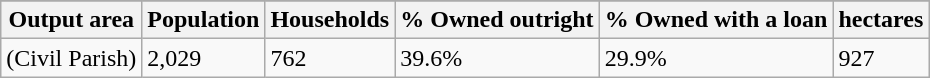<table class="wikitable">
<tr>
</tr>
<tr>
<th>Output area</th>
<th>Population</th>
<th>Households</th>
<th>% Owned outright</th>
<th>% Owned with a loan</th>
<th>hectares</th>
</tr>
<tr>
<td>(Civil Parish)</td>
<td>2,029</td>
<td>762</td>
<td>39.6%</td>
<td>29.9%</td>
<td>927</td>
</tr>
</table>
